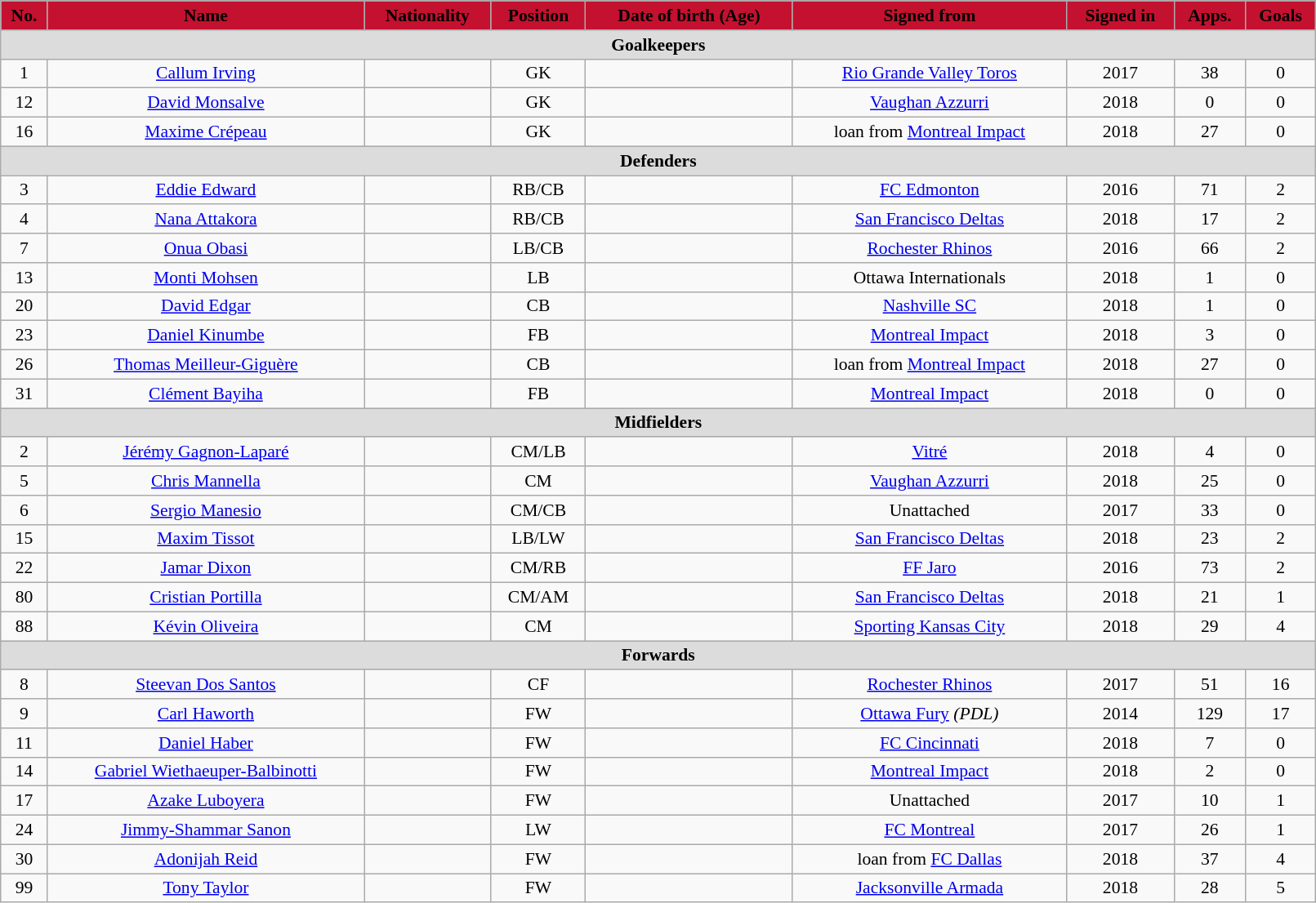<table class="wikitable"  style="text-align:center; font-size:90%; width:85%;">
<tr>
<th style="background:#C4112F; color:#000000; text-align:center;">No.</th>
<th style="background:#C4112F; color:#000000; text-align:center;">Name</th>
<th style="background:#C4112F; color:#000000; text-align:center;">Nationality</th>
<th style="background:#C4112F; color:#000000; text-align:center;">Position</th>
<th style="background:#C4112F; color:#000000; text-align:center;">Date of birth (Age)</th>
<th style="background:#C4112F; color:#000000; text-align:center;">Signed from</th>
<th style="background:#C4112F; color:#000000; text-align:center;">Signed in</th>
<th style="background:#C4112F; color:#000000; text-align:center;">Apps.</th>
<th style="background:#C4112F; color:#000000; text-align:center;">Goals</th>
</tr>
<tr>
<th colspan="9"  style="background:#dcdcdc; text-align:center;">Goalkeepers</th>
</tr>
<tr>
<td>1</td>
<td><a href='#'>Callum Irving</a></td>
<td></td>
<td>GK</td>
<td></td>
<td> <a href='#'>Rio Grande Valley Toros</a></td>
<td>2017</td>
<td>38</td>
<td>0</td>
</tr>
<tr>
<td>12</td>
<td><a href='#'>David Monsalve</a></td>
<td> </td>
<td>GK</td>
<td></td>
<td><a href='#'>Vaughan Azzurri</a></td>
<td>2018</td>
<td>0</td>
<td>0</td>
</tr>
<tr>
<td>16</td>
<td><a href='#'>Maxime Crépeau</a></td>
<td></td>
<td>GK</td>
<td></td>
<td>loan from <a href='#'>Montreal Impact</a></td>
<td>2018</td>
<td>27</td>
<td>0</td>
</tr>
<tr>
<th colspan="9"  style="background:#dcdcdc; text-align:center;">Defenders</th>
</tr>
<tr>
<td>3</td>
<td><a href='#'>Eddie Edward</a></td>
<td></td>
<td>RB/CB</td>
<td></td>
<td><a href='#'>FC Edmonton</a></td>
<td>2016</td>
<td>71</td>
<td>2</td>
</tr>
<tr>
<td>4</td>
<td><a href='#'>Nana Attakora</a></td>
<td> </td>
<td>RB/CB</td>
<td></td>
<td> <a href='#'>San Francisco Deltas</a></td>
<td>2018</td>
<td>17</td>
<td>2</td>
</tr>
<tr>
<td>7</td>
<td><a href='#'>Onua Obasi</a></td>
<td> </td>
<td>LB/CB</td>
<td></td>
<td> <a href='#'>Rochester Rhinos</a></td>
<td>2016</td>
<td>66</td>
<td>2</td>
</tr>
<tr>
<td>13</td>
<td><a href='#'>Monti Mohsen</a></td>
<td> </td>
<td>LB</td>
<td></td>
<td>Ottawa Internationals</td>
<td>2018</td>
<td>1</td>
<td>0</td>
</tr>
<tr>
<td>20</td>
<td><a href='#'>David Edgar</a></td>
<td> </td>
<td>CB</td>
<td></td>
<td> <a href='#'>Nashville SC</a></td>
<td>2018</td>
<td>1</td>
<td>0</td>
</tr>
<tr>
<td>23</td>
<td><a href='#'>Daniel Kinumbe</a></td>
<td></td>
<td>FB</td>
<td></td>
<td><a href='#'>Montreal Impact</a></td>
<td>2018</td>
<td>3</td>
<td>0</td>
</tr>
<tr>
<td>26</td>
<td><a href='#'>Thomas Meilleur-Giguère</a></td>
<td></td>
<td>CB</td>
<td></td>
<td>loan from <a href='#'>Montreal Impact</a></td>
<td>2018</td>
<td>27</td>
<td>0</td>
</tr>
<tr>
<td>31</td>
<td><a href='#'>Clément Bayiha</a></td>
<td> </td>
<td>FB</td>
<td></td>
<td><a href='#'>Montreal Impact</a></td>
<td>2018</td>
<td>0</td>
<td>0</td>
</tr>
<tr>
<th colspan="11"  style="background:#dcdcdc; text-align:center;">Midfielders</th>
</tr>
<tr>
<td>2</td>
<td><a href='#'>Jérémy Gagnon-Laparé</a></td>
<td></td>
<td>CM/LB</td>
<td></td>
<td> <a href='#'>Vitré</a></td>
<td>2018</td>
<td>4</td>
<td>0</td>
</tr>
<tr>
<td>5</td>
<td><a href='#'>Chris Mannella</a></td>
<td></td>
<td>CM</td>
<td></td>
<td><a href='#'>Vaughan Azzurri</a></td>
<td>2018</td>
<td>25</td>
<td>0</td>
</tr>
<tr>
<td>6</td>
<td><a href='#'>Sergio Manesio</a></td>
<td> </td>
<td>CM/CB</td>
<td></td>
<td>Unattached</td>
<td>2017</td>
<td>33</td>
<td>0</td>
</tr>
<tr>
<td>15</td>
<td><a href='#'>Maxim Tissot</a></td>
<td></td>
<td>LB/LW</td>
<td></td>
<td> <a href='#'>San Francisco Deltas</a></td>
<td>2018</td>
<td>23</td>
<td>2</td>
</tr>
<tr>
<td>22</td>
<td><a href='#'>Jamar Dixon</a></td>
<td> </td>
<td>CM/RB</td>
<td></td>
<td> <a href='#'>FF Jaro</a></td>
<td>2016</td>
<td>73</td>
<td>2</td>
</tr>
<tr>
<td>80</td>
<td><a href='#'>Cristian Portilla</a></td>
<td></td>
<td>CM/AM</td>
<td></td>
<td> <a href='#'>San Francisco Deltas</a></td>
<td>2018</td>
<td>21</td>
<td>1</td>
</tr>
<tr>
<td>88</td>
<td><a href='#'>Kévin Oliveira</a></td>
<td></td>
<td>CM</td>
<td></td>
<td> <a href='#'>Sporting Kansas City</a></td>
<td>2018</td>
<td>29</td>
<td>4</td>
</tr>
<tr>
<th colspan="9"  style="background:#dcdcdc; text-align:center;">Forwards</th>
</tr>
<tr>
<td>8</td>
<td><a href='#'>Steevan Dos Santos</a></td>
<td></td>
<td>CF</td>
<td></td>
<td> <a href='#'>Rochester Rhinos</a></td>
<td>2017</td>
<td>51</td>
<td>16</td>
</tr>
<tr>
<td>9</td>
<td><a href='#'>Carl Haworth</a></td>
<td> </td>
<td>FW</td>
<td></td>
<td><a href='#'>Ottawa Fury</a> <em>(PDL)</em></td>
<td>2014</td>
<td>129</td>
<td>17</td>
</tr>
<tr>
<td>11</td>
<td><a href='#'>Daniel Haber</a></td>
<td></td>
<td>FW</td>
<td></td>
<td> <a href='#'>FC Cincinnati</a></td>
<td>2018</td>
<td>7</td>
<td>0</td>
</tr>
<tr>
<td>14</td>
<td><a href='#'>Gabriel Wiethaeuper-Balbinotti</a></td>
<td> </td>
<td>FW</td>
<td></td>
<td><a href='#'>Montreal Impact</a></td>
<td>2018</td>
<td>2</td>
<td>0</td>
</tr>
<tr>
<td>17</td>
<td><a href='#'>Azake Luboyera</a></td>
<td></td>
<td>FW</td>
<td></td>
<td>Unattached</td>
<td>2017</td>
<td>10</td>
<td>1</td>
</tr>
<tr>
<td>24</td>
<td><a href='#'>Jimmy-Shammar Sanon</a></td>
<td> </td>
<td>LW</td>
<td></td>
<td><a href='#'>FC Montreal</a></td>
<td>2017</td>
<td>26</td>
<td>1</td>
</tr>
<tr>
<td>30</td>
<td><a href='#'>Adonijah Reid</a></td>
<td> </td>
<td>FW</td>
<td></td>
<td>loan from  <a href='#'>FC Dallas</a></td>
<td>2018</td>
<td>37</td>
<td>4</td>
</tr>
<tr>
<td>99</td>
<td><a href='#'>Tony Taylor</a></td>
<td> </td>
<td>FW</td>
<td></td>
<td> <a href='#'>Jacksonville Armada</a></td>
<td>2018</td>
<td>28</td>
<td>5</td>
</tr>
</table>
